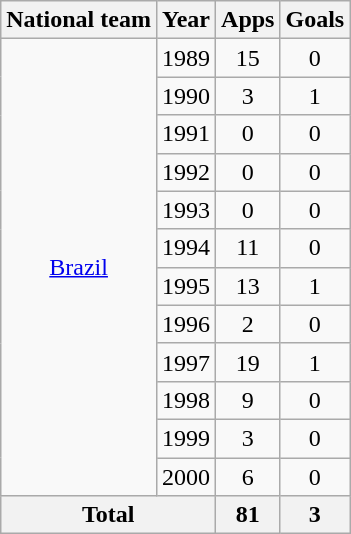<table class="wikitable" style="text-align:center">
<tr>
<th>National team</th>
<th>Year</th>
<th>Apps</th>
<th>Goals</th>
</tr>
<tr>
<td rowspan="12"><a href='#'>Brazil</a></td>
<td>1989</td>
<td>15</td>
<td>0</td>
</tr>
<tr>
<td>1990</td>
<td>3</td>
<td>1</td>
</tr>
<tr>
<td>1991</td>
<td>0</td>
<td>0</td>
</tr>
<tr>
<td>1992</td>
<td>0</td>
<td>0</td>
</tr>
<tr>
<td>1993</td>
<td>0</td>
<td>0</td>
</tr>
<tr>
<td>1994</td>
<td>11</td>
<td>0</td>
</tr>
<tr>
<td>1995</td>
<td>13</td>
<td>1</td>
</tr>
<tr>
<td>1996</td>
<td>2</td>
<td>0</td>
</tr>
<tr>
<td>1997</td>
<td>19</td>
<td>1</td>
</tr>
<tr>
<td>1998</td>
<td>9</td>
<td>0</td>
</tr>
<tr>
<td>1999</td>
<td>3</td>
<td>0</td>
</tr>
<tr>
<td>2000</td>
<td>6</td>
<td>0</td>
</tr>
<tr>
<th colspan="2">Total</th>
<th>81</th>
<th>3</th>
</tr>
</table>
